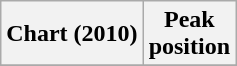<table class="wikitable sortable plainrowheaders">
<tr>
<th>Chart (2010)</th>
<th>Peak<br>position</th>
</tr>
<tr>
</tr>
</table>
